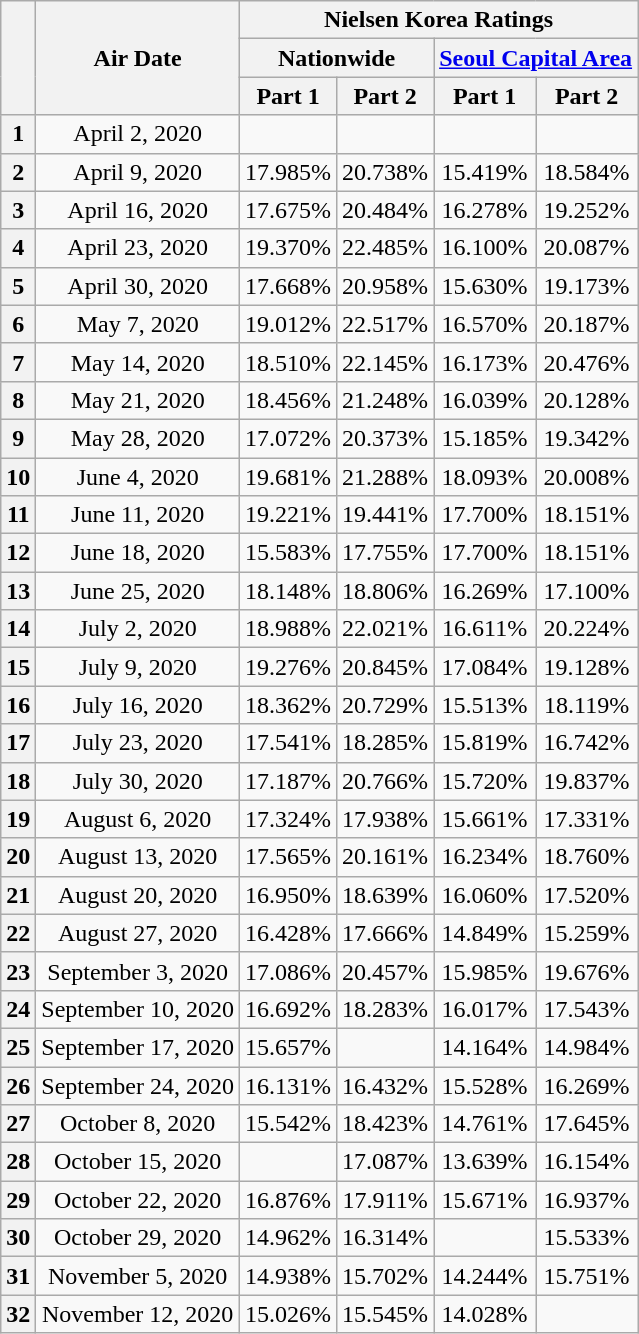<table class="wikitable sortable" style="text-align:center">
<tr>
<th rowspan="3"></th>
<th rowspan="3">Air Date</th>
<th colspan=4>Nielsen Korea Ratings</th>
</tr>
<tr>
<th colspan=2>Nationwide</th>
<th colspan=2><a href='#'>Seoul Capital Area</a></th>
</tr>
<tr>
<th>Part 1</th>
<th>Part 2</th>
<th>Part 1</th>
<th>Part 2</th>
</tr>
<tr>
<th>1</th>
<td>April 2, 2020</td>
<td></td>
<td></td>
<td></td>
<td></td>
</tr>
<tr>
<th>2</th>
<td>April 9, 2020</td>
<td>17.985%</td>
<td>20.738%</td>
<td>15.419%</td>
<td>18.584%</td>
</tr>
<tr>
<th>3</th>
<td>April 16, 2020</td>
<td>17.675%</td>
<td>20.484%</td>
<td>16.278%</td>
<td>19.252%</td>
</tr>
<tr>
<th>4</th>
<td>April 23, 2020</td>
<td>19.370%</td>
<td>22.485%</td>
<td>16.100%</td>
<td>20.087%</td>
</tr>
<tr>
<th>5</th>
<td>April 30, 2020</td>
<td>17.668%</td>
<td>20.958%</td>
<td>15.630%</td>
<td>19.173%</td>
</tr>
<tr>
<th>6</th>
<td>May 7, 2020</td>
<td>19.012%</td>
<td>22.517%</td>
<td>16.570%</td>
<td>20.187%</td>
</tr>
<tr>
<th>7</th>
<td>May 14, 2020</td>
<td>18.510%</td>
<td>22.145%</td>
<td>16.173%</td>
<td>20.476%</td>
</tr>
<tr>
<th>8</th>
<td>May 21, 2020</td>
<td>18.456%</td>
<td>21.248%</td>
<td>16.039%</td>
<td>20.128%</td>
</tr>
<tr>
<th>9</th>
<td>May 28, 2020</td>
<td>17.072%</td>
<td>20.373%</td>
<td>15.185%</td>
<td>19.342%</td>
</tr>
<tr>
<th>10</th>
<td>June 4, 2020</td>
<td>19.681%</td>
<td>21.288%</td>
<td>18.093%</td>
<td>20.008%</td>
</tr>
<tr>
<th>11</th>
<td>June 11, 2020</td>
<td>19.221%</td>
<td>19.441%</td>
<td>17.700%</td>
<td>18.151%</td>
</tr>
<tr>
<th>12</th>
<td>June 18, 2020</td>
<td>15.583%</td>
<td>17.755%</td>
<td>17.700%</td>
<td>18.151%</td>
</tr>
<tr>
<th>13</th>
<td>June 25, 2020</td>
<td>18.148%</td>
<td>18.806%</td>
<td>16.269%</td>
<td>17.100%</td>
</tr>
<tr>
<th>14</th>
<td>July 2, 2020</td>
<td>18.988%</td>
<td>22.021%</td>
<td>16.611%</td>
<td>20.224%</td>
</tr>
<tr>
<th>15</th>
<td>July 9, 2020</td>
<td>19.276%</td>
<td>20.845%</td>
<td>17.084%</td>
<td>19.128%</td>
</tr>
<tr>
<th>16</th>
<td>July 16, 2020</td>
<td>18.362%</td>
<td>20.729%</td>
<td>15.513%</td>
<td>18.119%</td>
</tr>
<tr>
<th>17</th>
<td>July 23, 2020</td>
<td>17.541%</td>
<td>18.285%</td>
<td>15.819%</td>
<td>16.742%</td>
</tr>
<tr>
<th>18</th>
<td>July 30, 2020</td>
<td>17.187%</td>
<td>20.766%</td>
<td>15.720%</td>
<td>19.837%</td>
</tr>
<tr>
<th>19</th>
<td>August 6, 2020</td>
<td>17.324%</td>
<td>17.938%</td>
<td>15.661%</td>
<td>17.331%</td>
</tr>
<tr>
<th>20</th>
<td>August 13, 2020</td>
<td>17.565%</td>
<td>20.161%</td>
<td>16.234%</td>
<td>18.760%</td>
</tr>
<tr>
<th>21</th>
<td>August 20, 2020</td>
<td>16.950%</td>
<td>18.639%</td>
<td>16.060%</td>
<td>17.520%</td>
</tr>
<tr>
<th>22</th>
<td>August 27, 2020</td>
<td>16.428%</td>
<td>17.666%</td>
<td>14.849%</td>
<td>15.259%</td>
</tr>
<tr>
<th>23</th>
<td>September 3, 2020</td>
<td>17.086%</td>
<td>20.457%</td>
<td>15.985%</td>
<td>19.676%</td>
</tr>
<tr>
<th>24</th>
<td>September 10, 2020</td>
<td>16.692%</td>
<td>18.283%</td>
<td>16.017%</td>
<td>17.543%</td>
</tr>
<tr>
<th>25</th>
<td>September 17, 2020</td>
<td>15.657%</td>
<td></td>
<td>14.164%</td>
<td>14.984%</td>
</tr>
<tr>
<th>26</th>
<td>September 24, 2020</td>
<td>16.131%</td>
<td>16.432%</td>
<td>15.528%</td>
<td>16.269%</td>
</tr>
<tr>
<th>27</th>
<td>October 8, 2020</td>
<td>15.542%</td>
<td>18.423%</td>
<td>14.761%</td>
<td>17.645%</td>
</tr>
<tr>
<th>28</th>
<td>October 15, 2020</td>
<td></td>
<td>17.087%</td>
<td>13.639%</td>
<td>16.154%</td>
</tr>
<tr>
<th>29</th>
<td>October 22, 2020</td>
<td>16.876%</td>
<td>17.911%</td>
<td>15.671%</td>
<td>16.937%</td>
</tr>
<tr>
<th>30</th>
<td>October 29, 2020</td>
<td>14.962%</td>
<td>16.314%</td>
<td></td>
<td>15.533%</td>
</tr>
<tr>
<th>31</th>
<td>November 5, 2020</td>
<td>14.938%</td>
<td>15.702%</td>
<td>14.244%</td>
<td>15.751%</td>
</tr>
<tr>
<th>32</th>
<td>November 12, 2020</td>
<td>15.026%</td>
<td>15.545%</td>
<td>14.028%</td>
<td></td>
</tr>
</table>
